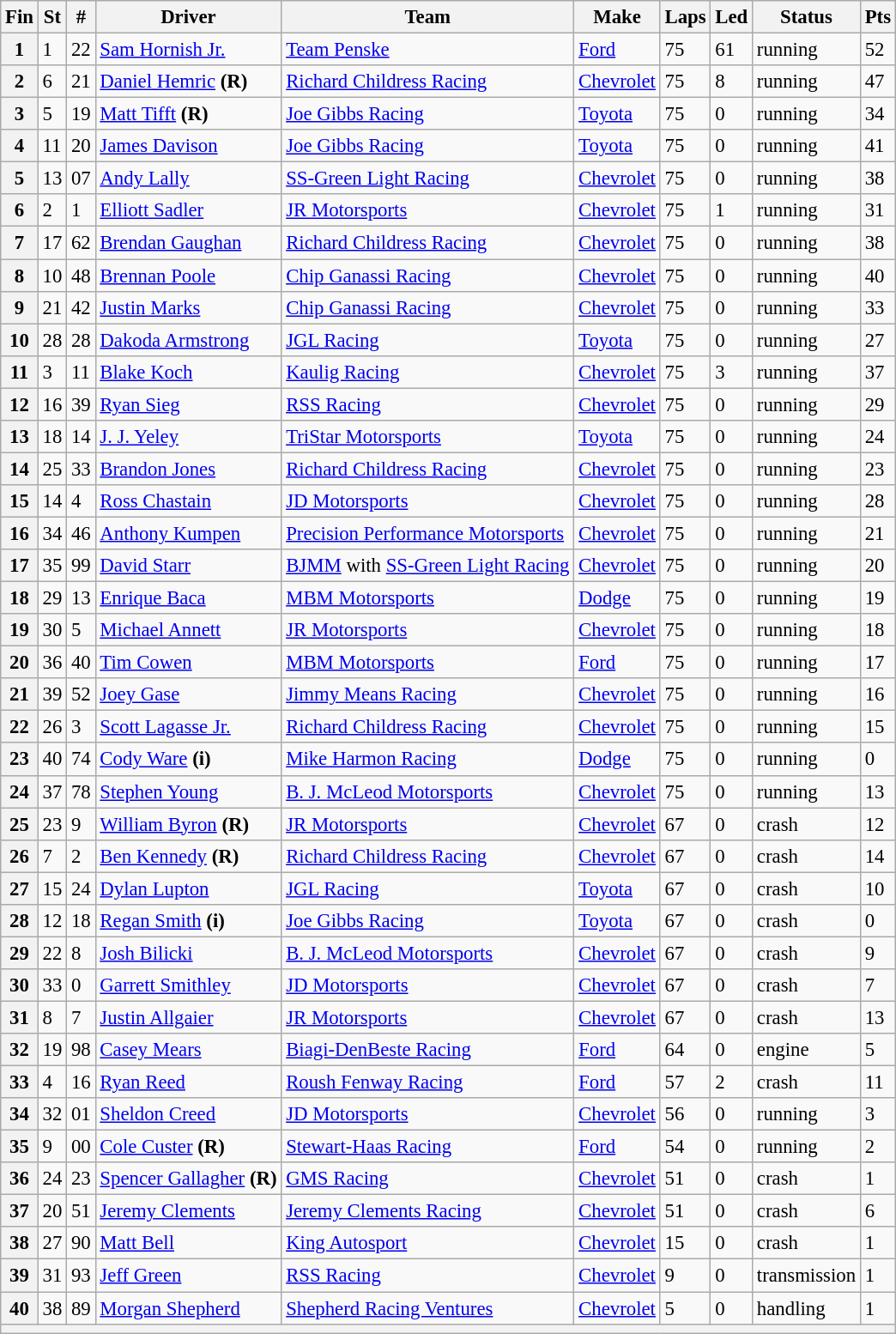<table class="wikitable" style="font-size:95%">
<tr>
<th>Fin</th>
<th>St</th>
<th>#</th>
<th>Driver</th>
<th>Team</th>
<th>Make</th>
<th>Laps</th>
<th>Led</th>
<th>Status</th>
<th>Pts</th>
</tr>
<tr>
<th>1</th>
<td>1</td>
<td>22</td>
<td><a href='#'>Sam Hornish Jr.</a></td>
<td><a href='#'>Team Penske</a></td>
<td><a href='#'>Ford</a></td>
<td>75</td>
<td>61</td>
<td>running</td>
<td>52</td>
</tr>
<tr>
<th>2</th>
<td>6</td>
<td>21</td>
<td><a href='#'>Daniel Hemric</a> <strong>(R)</strong></td>
<td><a href='#'>Richard Childress Racing</a></td>
<td><a href='#'>Chevrolet</a></td>
<td>75</td>
<td>8</td>
<td>running</td>
<td>47</td>
</tr>
<tr>
<th>3</th>
<td>5</td>
<td>19</td>
<td><a href='#'>Matt Tifft</a> <strong>(R)</strong></td>
<td><a href='#'>Joe Gibbs Racing</a></td>
<td><a href='#'>Toyota</a></td>
<td>75</td>
<td>0</td>
<td>running</td>
<td>34</td>
</tr>
<tr>
<th>4</th>
<td>11</td>
<td>20</td>
<td><a href='#'>James Davison</a></td>
<td><a href='#'>Joe Gibbs Racing</a></td>
<td><a href='#'>Toyota</a></td>
<td>75</td>
<td>0</td>
<td>running</td>
<td>41</td>
</tr>
<tr>
<th>5</th>
<td>13</td>
<td>07</td>
<td><a href='#'>Andy Lally</a></td>
<td><a href='#'>SS-Green Light Racing</a></td>
<td><a href='#'>Chevrolet</a></td>
<td>75</td>
<td>0</td>
<td>running</td>
<td>38</td>
</tr>
<tr>
<th>6</th>
<td>2</td>
<td>1</td>
<td><a href='#'>Elliott Sadler</a></td>
<td><a href='#'>JR Motorsports</a></td>
<td><a href='#'>Chevrolet</a></td>
<td>75</td>
<td>1</td>
<td>running</td>
<td>31</td>
</tr>
<tr>
<th>7</th>
<td>17</td>
<td>62</td>
<td><a href='#'>Brendan Gaughan</a></td>
<td><a href='#'>Richard Childress Racing</a></td>
<td><a href='#'>Chevrolet</a></td>
<td>75</td>
<td>0</td>
<td>running</td>
<td>38</td>
</tr>
<tr>
<th>8</th>
<td>10</td>
<td>48</td>
<td><a href='#'>Brennan Poole</a></td>
<td><a href='#'>Chip Ganassi Racing</a></td>
<td><a href='#'>Chevrolet</a></td>
<td>75</td>
<td>0</td>
<td>running</td>
<td>40</td>
</tr>
<tr>
<th>9</th>
<td>21</td>
<td>42</td>
<td><a href='#'>Justin Marks</a></td>
<td><a href='#'>Chip Ganassi Racing</a></td>
<td><a href='#'>Chevrolet</a></td>
<td>75</td>
<td>0</td>
<td>running</td>
<td>33</td>
</tr>
<tr>
<th>10</th>
<td>28</td>
<td>28</td>
<td><a href='#'>Dakoda Armstrong</a></td>
<td><a href='#'>JGL Racing</a></td>
<td><a href='#'>Toyota</a></td>
<td>75</td>
<td>0</td>
<td>running</td>
<td>27</td>
</tr>
<tr>
<th>11</th>
<td>3</td>
<td>11</td>
<td><a href='#'>Blake Koch</a></td>
<td><a href='#'>Kaulig Racing</a></td>
<td><a href='#'>Chevrolet</a></td>
<td>75</td>
<td>3</td>
<td>running</td>
<td>37</td>
</tr>
<tr>
<th>12</th>
<td>16</td>
<td>39</td>
<td><a href='#'>Ryan Sieg</a></td>
<td><a href='#'>RSS Racing</a></td>
<td><a href='#'>Chevrolet</a></td>
<td>75</td>
<td>0</td>
<td>running</td>
<td>29</td>
</tr>
<tr>
<th>13</th>
<td>18</td>
<td>14</td>
<td><a href='#'>J. J. Yeley</a></td>
<td><a href='#'>TriStar Motorsports</a></td>
<td><a href='#'>Toyota</a></td>
<td>75</td>
<td>0</td>
<td>running</td>
<td>24</td>
</tr>
<tr>
<th>14</th>
<td>25</td>
<td>33</td>
<td><a href='#'>Brandon Jones</a></td>
<td><a href='#'>Richard Childress Racing</a></td>
<td><a href='#'>Chevrolet</a></td>
<td>75</td>
<td>0</td>
<td>running</td>
<td>23</td>
</tr>
<tr>
<th>15</th>
<td>14</td>
<td>4</td>
<td><a href='#'>Ross Chastain</a></td>
<td><a href='#'>JD Motorsports</a></td>
<td><a href='#'>Chevrolet</a></td>
<td>75</td>
<td>0</td>
<td>running</td>
<td>28</td>
</tr>
<tr>
<th>16</th>
<td>34</td>
<td>46</td>
<td><a href='#'>Anthony Kumpen</a></td>
<td><a href='#'>Precision Performance Motorsports</a></td>
<td><a href='#'>Chevrolet</a></td>
<td>75</td>
<td>0</td>
<td>running</td>
<td>21</td>
</tr>
<tr>
<th>17</th>
<td>35</td>
<td>99</td>
<td><a href='#'>David Starr</a></td>
<td><a href='#'>BJMM</a> with <a href='#'>SS-Green Light Racing</a></td>
<td><a href='#'>Chevrolet</a></td>
<td>75</td>
<td>0</td>
<td>running</td>
<td>20</td>
</tr>
<tr>
<th>18</th>
<td>29</td>
<td>13</td>
<td><a href='#'>Enrique Baca</a></td>
<td><a href='#'>MBM Motorsports</a></td>
<td><a href='#'>Dodge</a></td>
<td>75</td>
<td>0</td>
<td>running</td>
<td>19</td>
</tr>
<tr>
<th>19</th>
<td>30</td>
<td>5</td>
<td><a href='#'>Michael Annett</a></td>
<td><a href='#'>JR Motorsports</a></td>
<td><a href='#'>Chevrolet</a></td>
<td>75</td>
<td>0</td>
<td>running</td>
<td>18</td>
</tr>
<tr>
<th>20</th>
<td>36</td>
<td>40</td>
<td><a href='#'>Tim Cowen</a></td>
<td><a href='#'>MBM Motorsports</a></td>
<td><a href='#'>Ford</a></td>
<td>75</td>
<td>0</td>
<td>running</td>
<td>17</td>
</tr>
<tr>
<th>21</th>
<td>39</td>
<td>52</td>
<td><a href='#'>Joey Gase</a></td>
<td><a href='#'>Jimmy Means Racing</a></td>
<td><a href='#'>Chevrolet</a></td>
<td>75</td>
<td>0</td>
<td>running</td>
<td>16</td>
</tr>
<tr>
<th>22</th>
<td>26</td>
<td>3</td>
<td><a href='#'>Scott Lagasse Jr.</a></td>
<td><a href='#'>Richard Childress Racing</a></td>
<td><a href='#'>Chevrolet</a></td>
<td>75</td>
<td>0</td>
<td>running</td>
<td>15</td>
</tr>
<tr>
<th>23</th>
<td>40</td>
<td>74</td>
<td><a href='#'>Cody Ware</a> <strong>(i)</strong></td>
<td><a href='#'>Mike Harmon Racing</a></td>
<td><a href='#'>Dodge</a></td>
<td>75</td>
<td>0</td>
<td>running</td>
<td>0</td>
</tr>
<tr>
<th>24</th>
<td>37</td>
<td>78</td>
<td><a href='#'>Stephen Young</a></td>
<td><a href='#'>B. J. McLeod Motorsports</a></td>
<td><a href='#'>Chevrolet</a></td>
<td>75</td>
<td>0</td>
<td>running</td>
<td>13</td>
</tr>
<tr>
<th>25</th>
<td>23</td>
<td>9</td>
<td><a href='#'>William Byron</a> <strong>(R)</strong></td>
<td><a href='#'>JR Motorsports</a></td>
<td><a href='#'>Chevrolet</a></td>
<td>67</td>
<td>0</td>
<td>crash</td>
<td>12</td>
</tr>
<tr>
<th>26</th>
<td>7</td>
<td>2</td>
<td><a href='#'>Ben Kennedy</a> <strong>(R)</strong></td>
<td><a href='#'>Richard Childress Racing</a></td>
<td><a href='#'>Chevrolet</a></td>
<td>67</td>
<td>0</td>
<td>crash</td>
<td>14</td>
</tr>
<tr>
<th>27</th>
<td>15</td>
<td>24</td>
<td><a href='#'>Dylan Lupton</a></td>
<td><a href='#'>JGL Racing</a></td>
<td><a href='#'>Toyota</a></td>
<td>67</td>
<td>0</td>
<td>crash</td>
<td>10</td>
</tr>
<tr>
<th>28</th>
<td>12</td>
<td>18</td>
<td><a href='#'>Regan Smith</a> <strong>(i)</strong></td>
<td><a href='#'>Joe Gibbs Racing</a></td>
<td><a href='#'>Toyota</a></td>
<td>67</td>
<td>0</td>
<td>crash</td>
<td>0</td>
</tr>
<tr>
<th>29</th>
<td>22</td>
<td>8</td>
<td><a href='#'>Josh Bilicki</a></td>
<td><a href='#'>B. J. McLeod Motorsports</a></td>
<td><a href='#'>Chevrolet</a></td>
<td>67</td>
<td>0</td>
<td>crash</td>
<td>9</td>
</tr>
<tr>
<th>30</th>
<td>33</td>
<td>0</td>
<td><a href='#'>Garrett Smithley</a></td>
<td><a href='#'>JD Motorsports</a></td>
<td><a href='#'>Chevrolet</a></td>
<td>67</td>
<td>0</td>
<td>crash</td>
<td>7</td>
</tr>
<tr>
<th>31</th>
<td>8</td>
<td>7</td>
<td><a href='#'>Justin Allgaier</a></td>
<td><a href='#'>JR Motorsports</a></td>
<td><a href='#'>Chevrolet</a></td>
<td>67</td>
<td>0</td>
<td>crash</td>
<td>13</td>
</tr>
<tr>
<th>32</th>
<td>19</td>
<td>98</td>
<td><a href='#'>Casey Mears</a></td>
<td><a href='#'>Biagi-DenBeste Racing</a></td>
<td><a href='#'>Ford</a></td>
<td>64</td>
<td>0</td>
<td>engine</td>
<td>5</td>
</tr>
<tr>
<th>33</th>
<td>4</td>
<td>16</td>
<td><a href='#'>Ryan Reed</a></td>
<td><a href='#'>Roush Fenway Racing</a></td>
<td><a href='#'>Ford</a></td>
<td>57</td>
<td>2</td>
<td>crash</td>
<td>11</td>
</tr>
<tr>
<th>34</th>
<td>32</td>
<td>01</td>
<td><a href='#'>Sheldon Creed</a></td>
<td><a href='#'>JD Motorsports</a></td>
<td><a href='#'>Chevrolet</a></td>
<td>56</td>
<td>0</td>
<td>running</td>
<td>3</td>
</tr>
<tr>
<th>35</th>
<td>9</td>
<td>00</td>
<td><a href='#'>Cole Custer</a> <strong>(R)</strong></td>
<td><a href='#'>Stewart-Haas Racing</a></td>
<td><a href='#'>Ford</a></td>
<td>54</td>
<td>0</td>
<td>running</td>
<td>2</td>
</tr>
<tr>
<th>36</th>
<td>24</td>
<td>23</td>
<td><a href='#'>Spencer Gallagher</a> <strong>(R)</strong></td>
<td><a href='#'>GMS Racing</a></td>
<td><a href='#'>Chevrolet</a></td>
<td>51</td>
<td>0</td>
<td>crash</td>
<td>1</td>
</tr>
<tr>
<th>37</th>
<td>20</td>
<td>51</td>
<td><a href='#'>Jeremy Clements</a></td>
<td><a href='#'>Jeremy Clements Racing</a></td>
<td><a href='#'>Chevrolet</a></td>
<td>51</td>
<td>0</td>
<td>crash</td>
<td>6</td>
</tr>
<tr>
<th>38</th>
<td>27</td>
<td>90</td>
<td><a href='#'>Matt Bell</a></td>
<td><a href='#'>King Autosport</a></td>
<td><a href='#'>Chevrolet</a></td>
<td>15</td>
<td>0</td>
<td>crash</td>
<td>1</td>
</tr>
<tr>
<th>39</th>
<td>31</td>
<td>93</td>
<td><a href='#'>Jeff Green</a></td>
<td><a href='#'>RSS Racing</a></td>
<td><a href='#'>Chevrolet</a></td>
<td>9</td>
<td>0</td>
<td>transmission</td>
<td>1</td>
</tr>
<tr>
<th>40</th>
<td>38</td>
<td>89</td>
<td><a href='#'>Morgan Shepherd</a></td>
<td><a href='#'>Shepherd Racing Ventures</a></td>
<td><a href='#'>Chevrolet</a></td>
<td>5</td>
<td>0</td>
<td>handling</td>
<td>1</td>
</tr>
<tr>
<th colspan="10"></th>
</tr>
</table>
